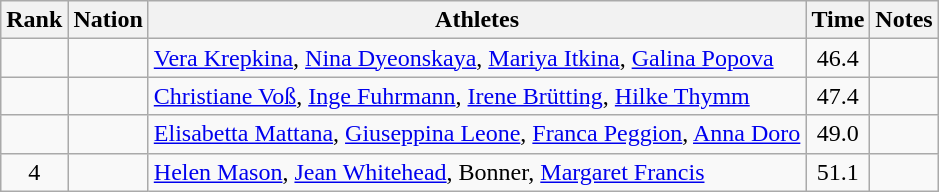<table class="wikitable sortable" style="text-align:center">
<tr>
<th>Rank</th>
<th>Nation</th>
<th>Athletes</th>
<th>Time</th>
<th>Notes</th>
</tr>
<tr>
<td></td>
<td align=left></td>
<td align=left><a href='#'>Vera Krepkina</a>, <a href='#'>Nina Dyeonskaya</a>, <a href='#'>Mariya Itkina</a>, <a href='#'>Galina Popova</a></td>
<td>46.4</td>
<td></td>
</tr>
<tr>
<td></td>
<td align=left></td>
<td align=left><a href='#'>Christiane Voß</a>, <a href='#'>Inge Fuhrmann</a>, <a href='#'>Irene Brütting</a>, <a href='#'>Hilke Thymm</a></td>
<td>47.4</td>
<td></td>
</tr>
<tr>
<td></td>
<td align=left></td>
<td align=left><a href='#'>Elisabetta Mattana</a>, <a href='#'>Giuseppina Leone</a>, <a href='#'>Franca Peggion</a>, <a href='#'>Anna Doro</a></td>
<td>49.0</td>
<td></td>
</tr>
<tr>
<td>4</td>
<td align=left></td>
<td align=left><a href='#'>Helen Mason</a>, <a href='#'>Jean Whitehead</a>, Bonner, <a href='#'>Margaret Francis</a></td>
<td>51.1</td>
<td></td>
</tr>
</table>
